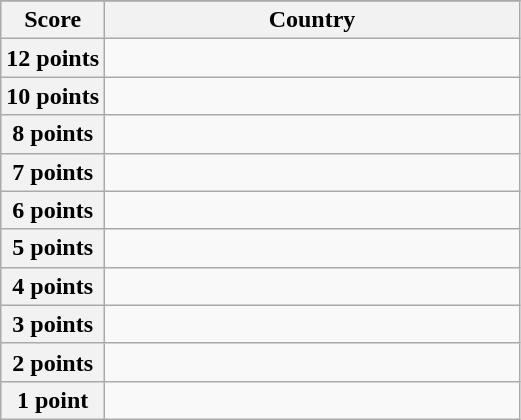<table class="wikitable">
<tr>
</tr>
<tr>
<th scope="col" width="20%">Score</th>
<th scope="col">Country</th>
</tr>
<tr>
<th scope="row">12 points</th>
<td></td>
</tr>
<tr>
<th scope="row">10 points</th>
<td></td>
</tr>
<tr>
<th scope="row">8 points</th>
<td></td>
</tr>
<tr>
<th scope="row">7 points</th>
<td></td>
</tr>
<tr>
<th scope="row">6 points</th>
<td></td>
</tr>
<tr>
<th scope="row">5 points</th>
<td></td>
</tr>
<tr>
<th scope="row">4 points</th>
<td></td>
</tr>
<tr>
<th scope="row">3 points</th>
<td></td>
</tr>
<tr>
<th scope="row">2 points</th>
<td></td>
</tr>
<tr>
<th scope="row">1 point</th>
<td></td>
</tr>
</table>
